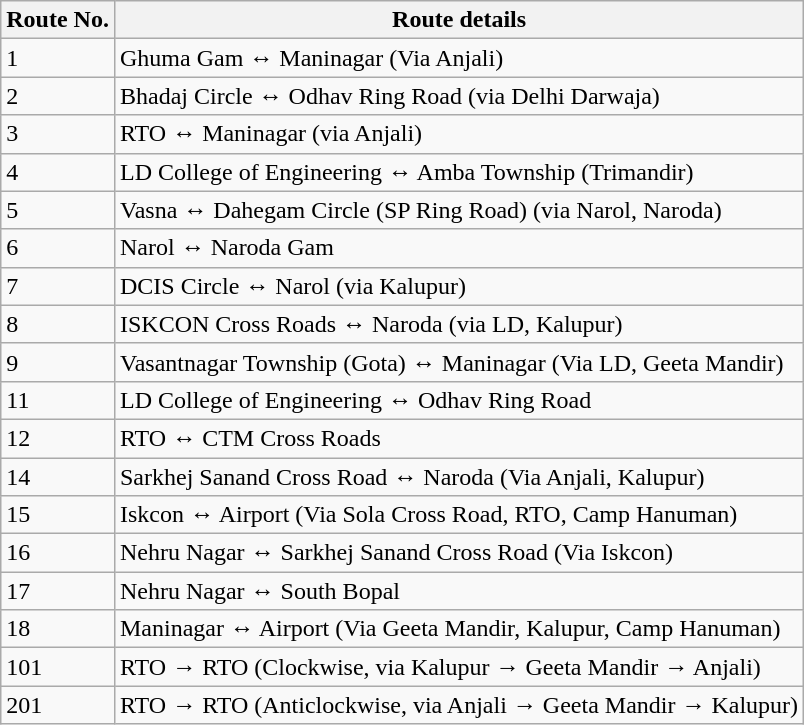<table class="wikitable">
<tr>
<th>Route No.</th>
<th>Route details</th>
</tr>
<tr>
<td>1</td>
<td>Ghuma Gam ↔ Maninagar (Via Anjali)</td>
</tr>
<tr>
<td>2</td>
<td>Bhadaj Circle ↔ Odhav Ring Road (via Delhi Darwaja)</td>
</tr>
<tr>
<td>3</td>
<td>RTO ↔ Maninagar (via Anjali)</td>
</tr>
<tr>
<td>4</td>
<td>LD College of Engineering ↔ Amba Township (Trimandir)</td>
</tr>
<tr>
<td>5</td>
<td>Vasna ↔ Dahegam Circle (SP Ring Road) (via Narol, Naroda)</td>
</tr>
<tr>
<td>6</td>
<td>Narol ↔ Naroda Gam</td>
</tr>
<tr>
<td>7</td>
<td>DCIS Circle ↔ Narol (via Kalupur)</td>
</tr>
<tr>
<td>8</td>
<td>ISKCON Cross Roads ↔ Naroda (via LD, Kalupur)</td>
</tr>
<tr>
<td>9</td>
<td>Vasantnagar Township (Gota) ↔ Maninagar (Via LD, Geeta Mandir)</td>
</tr>
<tr>
<td>11</td>
<td>LD College of Engineering ↔ Odhav Ring Road</td>
</tr>
<tr>
<td>12</td>
<td>RTO ↔ CTM Cross Roads</td>
</tr>
<tr>
<td>14</td>
<td>Sarkhej Sanand Cross Road ↔ Naroda (Via Anjali, Kalupur)</td>
</tr>
<tr>
<td>15</td>
<td>Iskcon ↔ Airport (Via Sola Cross Road, RTO, Camp Hanuman)</td>
</tr>
<tr>
<td>16</td>
<td>Nehru Nagar ↔ Sarkhej Sanand Cross Road (Via Iskcon)</td>
</tr>
<tr>
<td>17</td>
<td>Nehru Nagar ↔ South Bopal</td>
</tr>
<tr>
<td>18</td>
<td>Maninagar ↔ Airport (Via Geeta Mandir, Kalupur, Camp Hanuman)</td>
</tr>
<tr>
<td>101</td>
<td>RTO → RTO (Clockwise, via Kalupur → Geeta Mandir → Anjali)</td>
</tr>
<tr>
<td>201</td>
<td>RTO → RTO (Anticlockwise, via Anjali → Geeta Mandir → Kalupur)</td>
</tr>
</table>
